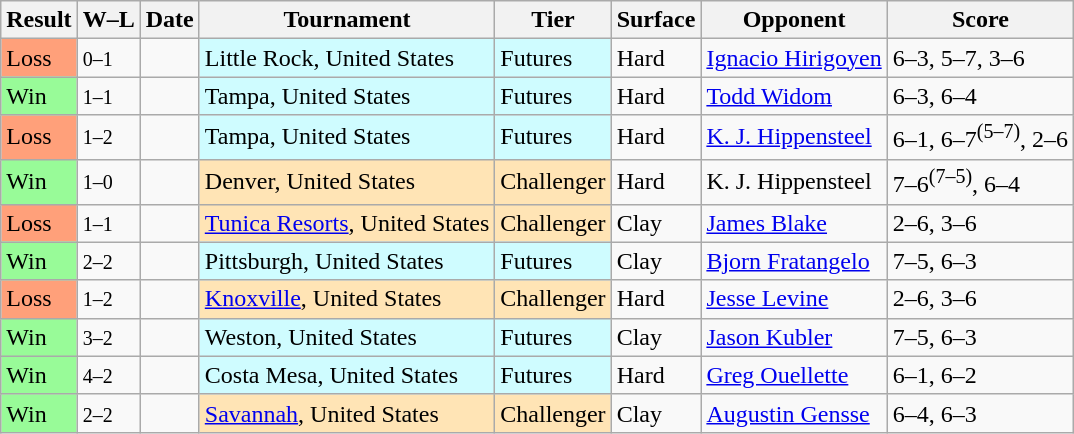<table class="sortable wikitable">
<tr>
<th>Result</th>
<th class="unsortable">W–L</th>
<th>Date</th>
<th>Tournament</th>
<th>Tier</th>
<th>Surface</th>
<th>Opponent</th>
<th class="unsortable">Score</th>
</tr>
<tr>
<td bgcolor=ffa07a>Loss</td>
<td><small>0–1</small></td>
<td></td>
<td bgcolor=cffcff>Little Rock, United States</td>
<td bgcolor=cffcff>Futures</td>
<td>Hard</td>
<td> <a href='#'>Ignacio Hirigoyen</a></td>
<td>6–3, 5–7, 3–6</td>
</tr>
<tr>
<td bgcolor=98FB98>Win</td>
<td><small>1–1</small></td>
<td></td>
<td bgcolor=cffcff>Tampa, United States</td>
<td bgcolor=cffcff>Futures</td>
<td>Hard</td>
<td> <a href='#'>Todd Widom</a></td>
<td>6–3, 6–4</td>
</tr>
<tr>
<td bgcolor=ffa07a>Loss</td>
<td><small>1–2</small></td>
<td></td>
<td bgcolor=cffcff>Tampa, United States</td>
<td bgcolor=cffcff>Futures</td>
<td>Hard</td>
<td> <a href='#'>K. J. Hippensteel</a></td>
<td>6–1, 6–7<sup>(5–7)</sup>, 2–6</td>
</tr>
<tr>
<td bgcolor=98FB98>Win</td>
<td><small>1–0</small></td>
<td></td>
<td bgcolor=moccasin>Denver, United States</td>
<td bgcolor=moccasin>Challenger</td>
<td>Hard</td>
<td> K. J. Hippensteel</td>
<td>7–6<sup>(7–5)</sup>, 6–4</td>
</tr>
<tr>
<td bgcolor=ffa07a>Loss</td>
<td><small>1–1</small></td>
<td></td>
<td bgcolor=moccasin><a href='#'>Tunica Resorts</a>, United States</td>
<td bgcolor=moccasin>Challenger</td>
<td>Clay</td>
<td> <a href='#'>James Blake</a></td>
<td>2–6, 3–6</td>
</tr>
<tr>
<td bgcolor=98FB98>Win</td>
<td><small>2–2</small></td>
<td></td>
<td bgcolor=cffcff>Pittsburgh, United States</td>
<td bgcolor=cffcff>Futures</td>
<td>Clay</td>
<td> <a href='#'>Bjorn Fratangelo</a></td>
<td>7–5, 6–3</td>
</tr>
<tr>
<td bgcolor=ffa07a>Loss</td>
<td><small>1–2</small></td>
<td><a href='#'></a></td>
<td bgcolor=moccasin><a href='#'>Knoxville</a>, United States</td>
<td bgcolor=moccasin>Challenger</td>
<td>Hard</td>
<td> <a href='#'>Jesse Levine</a></td>
<td>2–6, 3–6</td>
</tr>
<tr>
<td bgcolor=98FB98>Win</td>
<td><small>3–2</small></td>
<td></td>
<td bgcolor=cffcff>Weston, United States</td>
<td bgcolor=cffcff>Futures</td>
<td>Clay</td>
<td> <a href='#'>Jason Kubler</a></td>
<td>7–5, 6–3</td>
</tr>
<tr>
<td bgcolor=98FB98>Win</td>
<td><small>4–2</small></td>
<td></td>
<td bgcolor=cffcff>Costa Mesa, United States</td>
<td bgcolor=cffcff>Futures</td>
<td>Hard</td>
<td> <a href='#'>Greg Ouellette</a></td>
<td>6–1, 6–2</td>
</tr>
<tr>
<td bgcolor=98FB98>Win</td>
<td><small>2–2</small></td>
<td><a href='#'></a></td>
<td bgcolor=moccasin><a href='#'>Savannah</a>, United States</td>
<td bgcolor=moccasin>Challenger</td>
<td>Clay</td>
<td> <a href='#'>Augustin Gensse</a></td>
<td>6–4, 6–3</td>
</tr>
</table>
